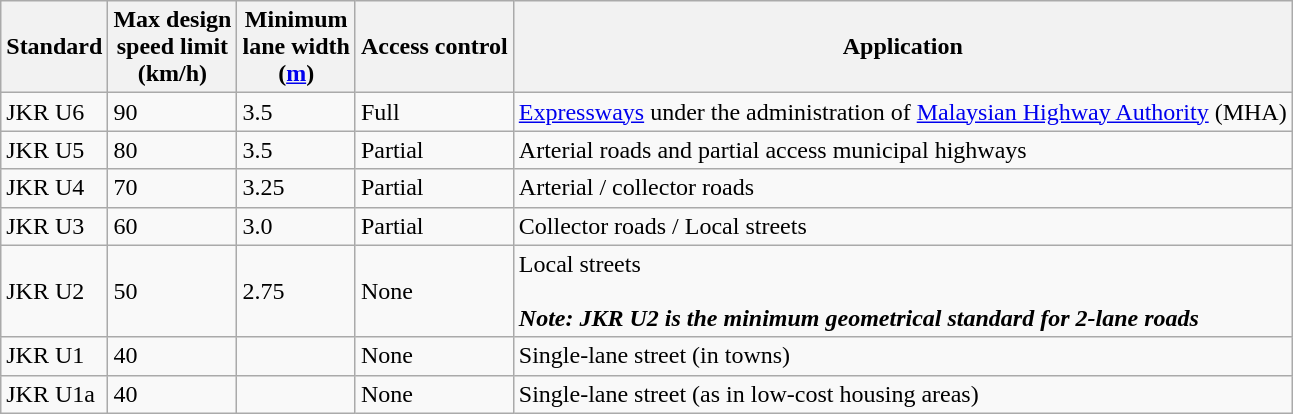<table class="wikitable">
<tr>
<th>Standard</th>
<th>Max design<br>speed limit<br>(km/h)</th>
<th>Minimum <br>lane width<br>(<a href='#'>m</a>)</th>
<th>Access control</th>
<th>Application</th>
</tr>
<tr>
<td>JKR U6</td>
<td>90</td>
<td>3.5</td>
<td>Full</td>
<td><a href='#'>Expressways</a> under the administration of <a href='#'>Malaysian Highway Authority</a> (MHA)</td>
</tr>
<tr>
<td>JKR U5</td>
<td>80</td>
<td>3.5</td>
<td>Partial</td>
<td>Arterial roads and partial access municipal highways</td>
</tr>
<tr>
<td>JKR U4</td>
<td>70</td>
<td>3.25</td>
<td>Partial</td>
<td>Arterial / collector roads</td>
</tr>
<tr>
<td>JKR U3</td>
<td>60</td>
<td>3.0</td>
<td>Partial</td>
<td>Collector roads / Local streets</td>
</tr>
<tr>
<td>JKR U2</td>
<td>50</td>
<td>2.75</td>
<td>None</td>
<td>Local streets<br><br><strong><em>Note:<strong> JKR U2 is the minimum geometrical standard for 2-lane roads<em></td>
</tr>
<tr>
<td>JKR U1</td>
<td>40</td>
<td></td>
<td>None</td>
<td>Single-lane street (in towns)</td>
</tr>
<tr>
<td>JKR U1a</td>
<td>40</td>
<td></td>
<td>None</td>
<td>Single-lane street (as in low-cost housing areas)</td>
</tr>
</table>
